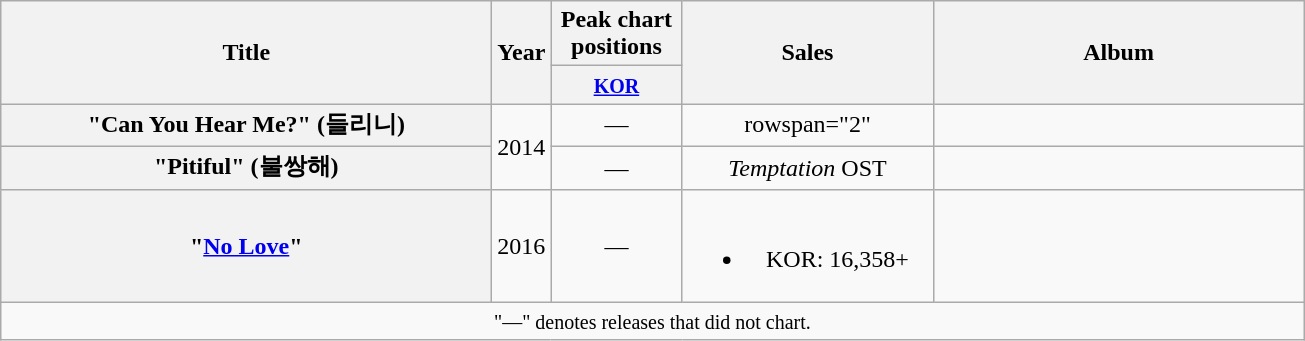<table class="wikitable plainrowheaders" style="text-align:center;" border="1">
<tr>
<th scope="col" rowspan="2" style="width:20em;">Title</th>
<th scope="col" rowspan="2">Year</th>
<th scope="col" colspan="1" style="width:5em;">Peak chart positions</th>
<th scope="col" rowspan="2" style="width:10em;">Sales</th>
<th scope="col" rowspan="2" style="width:15em;">Album</th>
</tr>
<tr>
<th><small><a href='#'>KOR</a></small><br></th>
</tr>
<tr>
<th scope="row">"Can You Hear Me?" (들리니)</th>
<td rowspan="2">2014</td>
<td>—</td>
<td>rowspan="2" </td>
<td></td>
</tr>
<tr>
<th scope="row">"Pitiful" (불쌍해)</th>
<td>—</td>
<td><em>Temptation</em> OST</td>
</tr>
<tr>
<th scope="row">"<a href='#'>No Love</a>"</th>
<td>2016</td>
<td>—</td>
<td><br><ul><li>KOR: 16,358+</li></ul></td>
<td></td>
</tr>
<tr>
<td colspan="5" align="center"><small>"—" denotes releases that did not chart.</small></td>
</tr>
</table>
